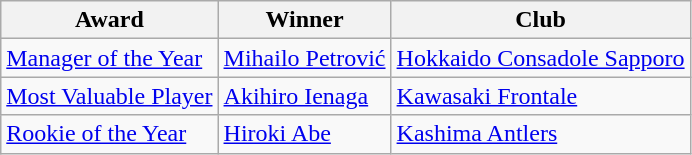<table class="wikitable">
<tr>
<th>Award</th>
<th>Winner</th>
<th>Club</th>
</tr>
<tr>
<td><a href='#'>Manager of the Year</a></td>
<td> <a href='#'>Mihailo Petrović</a></td>
<td><a href='#'>Hokkaido Consadole Sapporo</a></td>
</tr>
<tr>
<td><a href='#'>Most Valuable Player</a></td>
<td> <a href='#'>Akihiro Ienaga</a></td>
<td><a href='#'>Kawasaki Frontale</a></td>
</tr>
<tr>
<td><a href='#'>Rookie of the Year</a></td>
<td> <a href='#'>Hiroki Abe</a></td>
<td><a href='#'>Kashima Antlers</a></td>
</tr>
</table>
